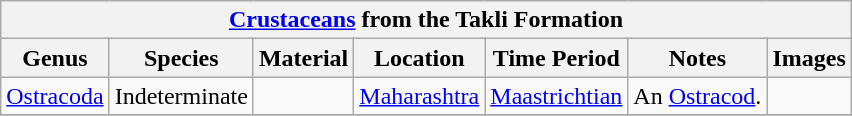<table class="wikitable" align="center">
<tr>
<th colspan="7" align="center"><strong><a href='#'>Crustaceans</a> from the Takli Formation</strong></th>
</tr>
<tr>
<th>Genus</th>
<th>Species</th>
<th>Material</th>
<th>Location</th>
<th>Time Period</th>
<th>Notes</th>
<th>Images</th>
</tr>
<tr>
<td><a href='#'>Ostracoda</a></td>
<td>Indeterminate</td>
<td></td>
<td><a href='#'>Maharashtra</a></td>
<td><a href='#'>Maastrichtian</a></td>
<td>An <a href='#'>Ostracod</a>.</td>
<td></td>
</tr>
<tr>
</tr>
</table>
